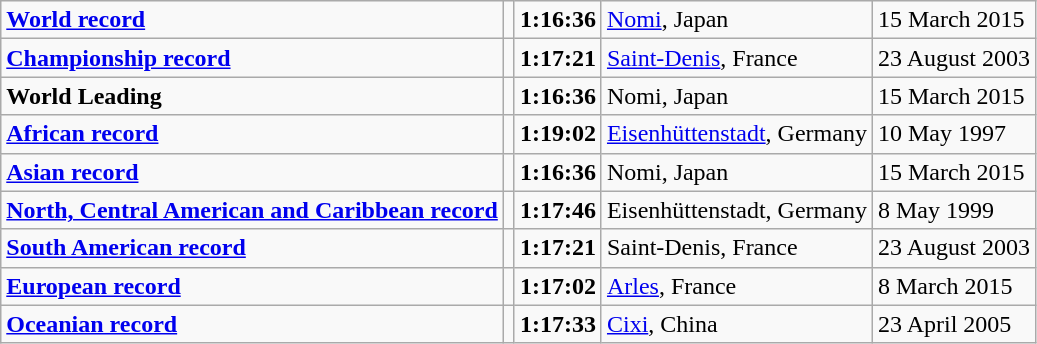<table class="wikitable">
<tr>
<td><strong><a href='#'>World record</a></strong></td>
<td></td>
<td><strong>1:16:36</strong></td>
<td><a href='#'>Nomi</a>, Japan</td>
<td>15 March 2015</td>
</tr>
<tr>
<td><strong><a href='#'>Championship record</a></strong></td>
<td></td>
<td><strong>1:17:21</strong></td>
<td><a href='#'>Saint-Denis</a>, France</td>
<td>23 August 2003</td>
</tr>
<tr>
<td><strong>World Leading</strong></td>
<td></td>
<td><strong>1:16:36</strong></td>
<td>Nomi, Japan</td>
<td>15 March 2015</td>
</tr>
<tr>
<td><strong><a href='#'>African record</a></strong></td>
<td></td>
<td><strong>1:19:02</strong></td>
<td><a href='#'>Eisenhüttenstadt</a>, Germany</td>
<td>10 May 1997</td>
</tr>
<tr>
<td><strong><a href='#'>Asian record</a></strong></td>
<td></td>
<td><strong>1:16:36</strong></td>
<td>Nomi, Japan</td>
<td>15 March 2015</td>
</tr>
<tr>
<td><strong><a href='#'>North, Central American and Caribbean record</a></strong></td>
<td></td>
<td><strong>1:17:46</strong></td>
<td>Eisenhüttenstadt, Germany</td>
<td>8 May 1999</td>
</tr>
<tr>
<td><strong><a href='#'>South American record</a></strong></td>
<td></td>
<td><strong>1:17:21</strong></td>
<td>Saint-Denis, France</td>
<td>23 August 2003</td>
</tr>
<tr>
<td><strong><a href='#'>European record</a></strong></td>
<td></td>
<td><strong> 1:17:02 </strong></td>
<td><a href='#'>Arles</a>, France</td>
<td>8 March 2015</td>
</tr>
<tr>
<td><strong><a href='#'>Oceanian record</a></strong></td>
<td></td>
<td><strong>1:17:33</strong></td>
<td><a href='#'>Cixi</a>, China</td>
<td>23 April 2005</td>
</tr>
</table>
